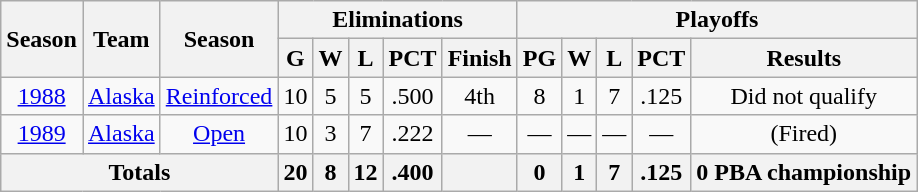<table class=wikitable style="text-align:center">
<tr>
<th rowspan="2">Season</th>
<th rowspan="2">Team</th>
<th rowspan=2>Season</th>
<th colspan="5">Eliminations</th>
<th colspan="5">Playoffs</th>
</tr>
<tr>
<th>G</th>
<th>W</th>
<th>L</th>
<th>PCT</th>
<th>Finish</th>
<th>PG</th>
<th>W</th>
<th>L</th>
<th>PCT</th>
<th>Results</th>
</tr>
<tr>
<td><a href='#'>1988</a></td>
<td><a href='#'>Alaska</a></td>
<td><a href='#'>Reinforced</a></td>
<td>10</td>
<td>5</td>
<td>5</td>
<td>.500</td>
<td>4th</td>
<td>8</td>
<td>1</td>
<td>7</td>
<td>.125</td>
<td>Did not qualify</td>
</tr>
<tr>
<td><a href='#'>1989</a></td>
<td><a href='#'>Alaska</a></td>
<td><a href='#'>Open</a></td>
<td>10</td>
<td>3</td>
<td>7</td>
<td>.222</td>
<td>—</td>
<td>—</td>
<td>—</td>
<td>—</td>
<td>—</td>
<td>(Fired)</td>
</tr>
<tr>
<th colspan="3">Totals</th>
<th>20</th>
<th>8</th>
<th>12</th>
<th>.400</th>
<th></th>
<th>0</th>
<th>1</th>
<th>7</th>
<th>.125</th>
<th>0 PBA championship</th>
</tr>
</table>
